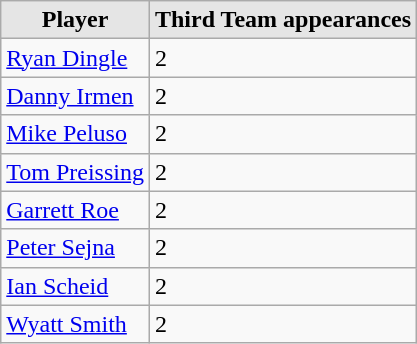<table class="wikitable">
<tr>
<th style="background:#e5e5e5;">Player</th>
<th style="background:#e5e5e5;">Third Team appearances</th>
</tr>
<tr>
<td><a href='#'>Ryan Dingle</a></td>
<td>2</td>
</tr>
<tr>
<td><a href='#'>Danny Irmen</a></td>
<td>2</td>
</tr>
<tr>
<td><a href='#'>Mike Peluso</a></td>
<td>2</td>
</tr>
<tr>
<td><a href='#'>Tom Preissing</a></td>
<td>2</td>
</tr>
<tr>
<td><a href='#'>Garrett Roe</a></td>
<td>2</td>
</tr>
<tr>
<td><a href='#'>Peter Sejna</a></td>
<td>2</td>
</tr>
<tr>
<td><a href='#'>Ian Scheid</a></td>
<td>2</td>
</tr>
<tr>
<td><a href='#'>Wyatt Smith</a></td>
<td>2</td>
</tr>
</table>
